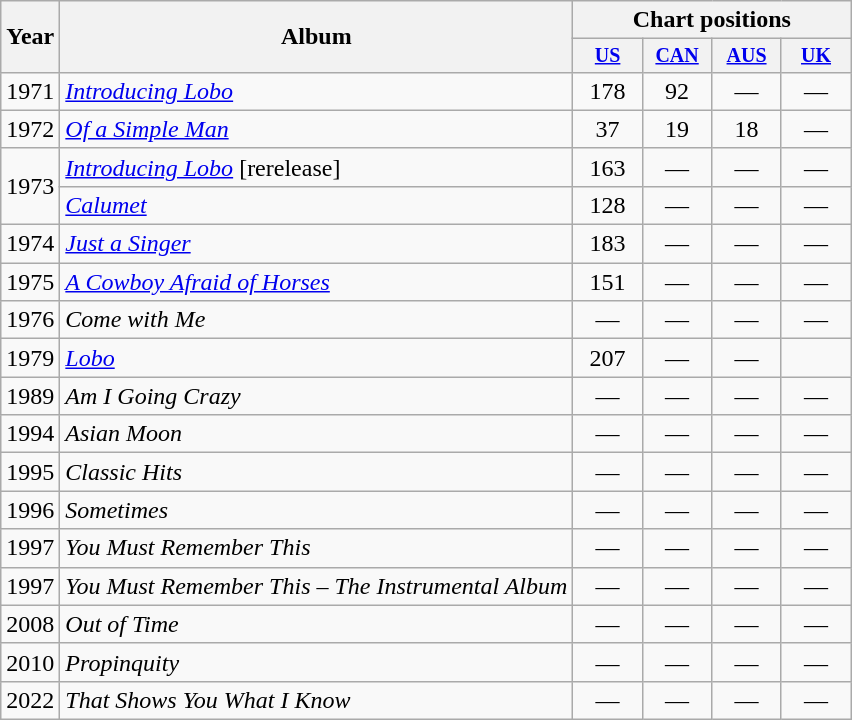<table class="wikitable" style="text-align:center;">
<tr>
<th rowspan="2">Year</th>
<th rowspan="2">Album</th>
<th colspan="4">Chart positions</th>
</tr>
<tr style="font-size:smaller;">
<th style="width:40px;"><a href='#'>US</a></th>
<th style="width:40px;"><a href='#'>CAN</a></th>
<th style="width:40px;"><a href='#'>AUS</a></th>
<th style="width:40px;"><a href='#'>UK</a></th>
</tr>
<tr>
<td rowspan="1">1971</td>
<td style="text-align:left;"><em><a href='#'>Introducing Lobo</a></em></td>
<td>178</td>
<td>92</td>
<td>—</td>
<td>—</td>
</tr>
<tr>
<td>1972</td>
<td style="text-align:left;"><em><a href='#'>Of a Simple Man</a></em></td>
<td>37</td>
<td>19</td>
<td>18</td>
<td>—</td>
</tr>
<tr>
<td rowspan="2">1973</td>
<td style="text-align:left;"><em><a href='#'>Introducing Lobo</a></em> [rerelease]</td>
<td>163</td>
<td>—</td>
<td>—</td>
<td>—</td>
</tr>
<tr>
<td style="text-align:left;"><em><a href='#'>Calumet</a></em></td>
<td>128</td>
<td>—</td>
<td>—</td>
<td>—</td>
</tr>
<tr>
<td rowspan="1">1974</td>
<td style="text-align:left;"><em><a href='#'>Just a Singer</a></em></td>
<td>183</td>
<td>—</td>
<td>—</td>
<td>—</td>
</tr>
<tr>
<td rowspan="1">1975</td>
<td style="text-align:left;"><em><a href='#'>A Cowboy Afraid of Horses</a></em></td>
<td>151</td>
<td>—</td>
<td>—</td>
<td>—</td>
</tr>
<tr>
<td rowspan="1">1976</td>
<td style="text-align:left;"><em>Come with Me</em></td>
<td>—</td>
<td>—</td>
<td>—</td>
<td>—</td>
</tr>
<tr>
<td rowspan="1">1979</td>
<td style="text-align:left;"><em><a href='#'>Lobo</a></em></td>
<td>207</td>
<td>—</td>
<td>—</td>
</tr>
<tr>
<td rowspan="1">1989</td>
<td style="text-align:left;"><em>Am I Going Crazy</em></td>
<td>—</td>
<td>—</td>
<td>—</td>
<td>—</td>
</tr>
<tr>
<td rowspan="1">1994</td>
<td style="text-align:left;"><em>Asian Moon</em></td>
<td>—</td>
<td>—</td>
<td>—</td>
<td>—</td>
</tr>
<tr>
<td rowspan="1">1995</td>
<td style="text-align:left;"><em>Classic Hits</em></td>
<td>—</td>
<td>—</td>
<td>—</td>
<td>—</td>
</tr>
<tr>
<td rowspan="1">1996</td>
<td style="text-align:left;"><em>Sometimes</em></td>
<td>—</td>
<td>—</td>
<td>—</td>
<td>—</td>
</tr>
<tr>
<td rowspan="1">1997</td>
<td style="text-align:left;"><em>You Must Remember This</em></td>
<td>—</td>
<td>—</td>
<td>—</td>
<td>—</td>
</tr>
<tr>
<td rowspan="1">1997</td>
<td style="text-align:left;"><em>You Must Remember This – The Instrumental Album</em></td>
<td>—</td>
<td>—</td>
<td>—</td>
<td>—</td>
</tr>
<tr>
<td rowspan="1">2008</td>
<td style="text-align:left;"><em>Out of Time</em></td>
<td>—</td>
<td>—</td>
<td>—</td>
<td>—</td>
</tr>
<tr>
<td rowspan="1">2010</td>
<td style="text-align:left;"><em>Propinquity</em></td>
<td>—</td>
<td>—</td>
<td>—</td>
<td>—</td>
</tr>
<tr>
<td>2022</td>
<td style="text-align:left;"><em>That Shows You What I Know</em></td>
<td>—</td>
<td>—</td>
<td>—</td>
<td>—</td>
</tr>
</table>
